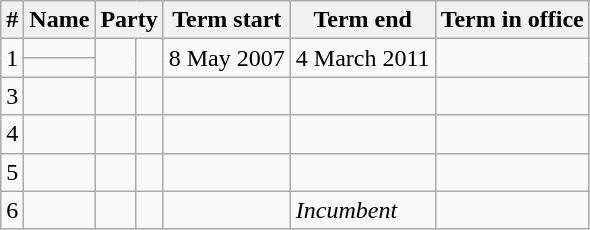<table class="wikitable sortable">
<tr>
<th>#</th>
<th>Name</th>
<th colspan=2>Party</th>
<th>Term start</th>
<th>Term end</th>
<th>Term in office</th>
</tr>
<tr>
<td rowspan=2>1</td>
<td></td>
<td rowspan=2 > </td>
<td rowspan=2></td>
<td rowspan=2>8 May 2007</td>
<td rowspan=2>4 March 2011</td>
<td rowspan=2></td>
</tr>
<tr>
<td></td>
</tr>
<tr>
<td>3</td>
<td></td>
<td> </td>
<td></td>
<td></td>
<td></td>
<td></td>
</tr>
<tr>
<td>4</td>
<td></td>
<td> </td>
<td></td>
<td></td>
<td></td>
<td></td>
</tr>
<tr>
<td>5</td>
<td></td>
<td> </td>
<td></td>
<td></td>
<td></td>
<td></td>
</tr>
<tr>
<td>6</td>
<td></td>
<td> </td>
<td></td>
<td></td>
<td><em>Incumbent</em></td>
<td></td>
</tr>
</table>
